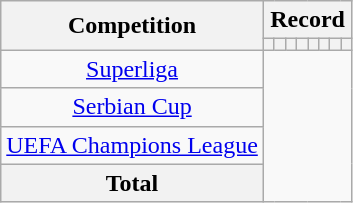<table class="wikitable" style="text-align: center">
<tr>
<th rowspan=2>Competition</th>
<th colspan=8>Record</th>
</tr>
<tr>
<th></th>
<th></th>
<th></th>
<th></th>
<th></th>
<th></th>
<th></th>
<th></th>
</tr>
<tr>
<td><a href='#'>Superliga</a><br></td>
</tr>
<tr>
<td><a href='#'>Serbian Cup</a><br></td>
</tr>
<tr>
<td><a href='#'>UEFA Champions League</a><br></td>
</tr>
<tr>
<th>Total<br></th>
</tr>
</table>
